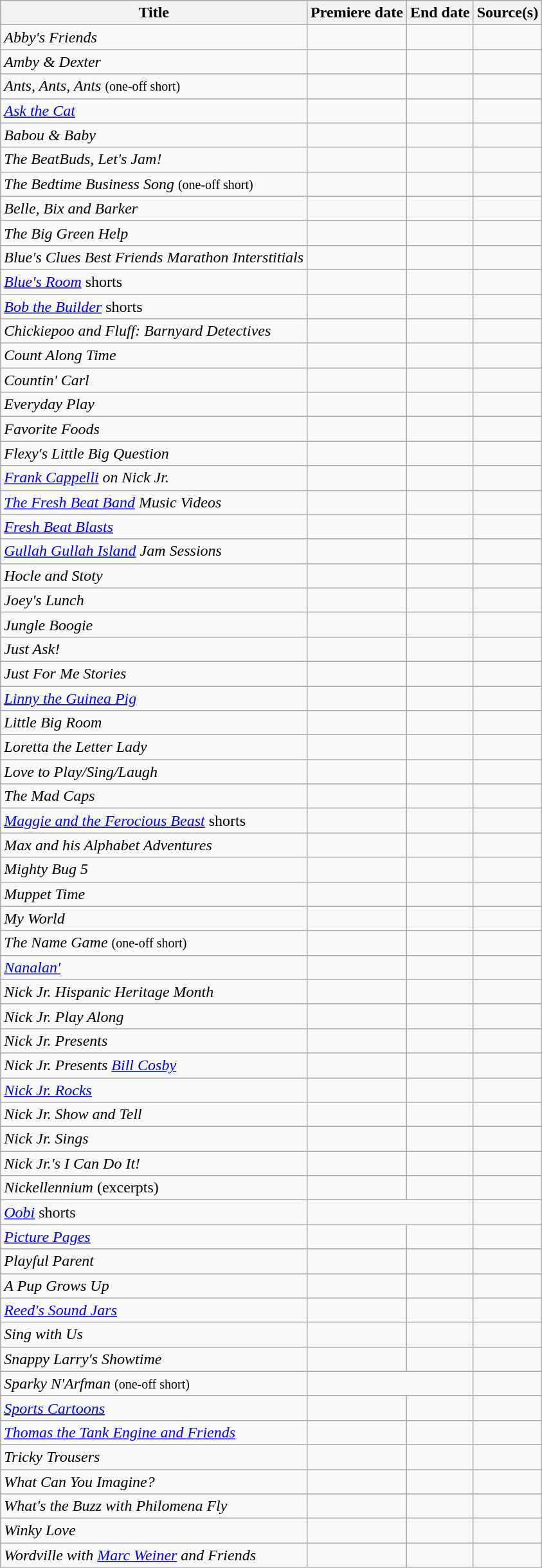<table class="wikitable sortable">
<tr>
<th>Title</th>
<th>Premiere date</th>
<th>End date</th>
<th>Source(s)</th>
</tr>
<tr>
<td><em>Abby's Friends</em></td>
<td></td>
<td></td>
<td></td>
</tr>
<tr>
<td><em>Amby & Dexter</em></td>
<td></td>
<td></td>
<td></td>
</tr>
<tr>
<td><em>Ants, Ants, Ants</em> <small>(one-off short)</small></td>
<td></td>
<td></td>
<td></td>
</tr>
<tr>
<td><em><a href='#'>Ask the Cat</a></em></td>
<td></td>
<td></td>
<td></td>
</tr>
<tr>
<td><em>Babou & Baby</em></td>
<td></td>
<td></td>
<td></td>
</tr>
<tr>
<td><em>The BeatBuds, Let's Jam!</em></td>
<td></td>
<td></td>
<td></td>
</tr>
<tr>
<td><em>The Bedtime Business Song</em> <small>(one-off short)</small></td>
<td></td>
<td></td>
<td></td>
</tr>
<tr>
<td><em>Belle, Bix and Barker</em></td>
<td></td>
<td></td>
<td></td>
</tr>
<tr>
<td><em>The Big Green Help</em></td>
<td></td>
<td></td>
<td></td>
</tr>
<tr>
<td><em>Blue's Clues Best Friends Marathon Interstitials</em></td>
<td></td>
<td></td>
<td></td>
</tr>
<tr>
<td><em><a href='#'>Blue's Room</a></em> shorts</td>
<td></td>
<td></td>
<td></td>
</tr>
<tr>
<td><em><a href='#'>Bob the Builder</a></em> shorts</td>
<td></td>
<td></td>
<td></td>
</tr>
<tr>
<td><em>Chickiepoo and Fluff: Barnyard Detectives</em></td>
<td></td>
<td></td>
<td></td>
</tr>
<tr>
<td><em>Count Along Time</em></td>
<td></td>
<td></td>
<td></td>
</tr>
<tr>
<td><em>Countin' Carl</em></td>
<td></td>
<td></td>
<td></td>
</tr>
<tr>
<td><em>Everyday Play</em></td>
<td></td>
<td></td>
<td></td>
</tr>
<tr>
<td><em>Favorite Foods</em></td>
<td></td>
<td></td>
<td></td>
</tr>
<tr>
<td><em>Flexy's Little Big Question</em></td>
<td></td>
<td></td>
<td></td>
</tr>
<tr>
<td><em><a href='#'>Frank Cappelli</a> on Nick Jr.</em></td>
<td></td>
<td></td>
<td></td>
</tr>
<tr>
<td><em><a href='#'>The Fresh Beat Band</a> Music Videos</em></td>
<td></td>
<td></td>
<td></td>
</tr>
<tr>
<td><em><a href='#'>Fresh Beat Blasts</a></em></td>
<td></td>
<td></td>
<td></td>
</tr>
<tr>
<td><em><a href='#'>Gullah Gullah Island</a> Jam Sessions</em></td>
<td></td>
<td></td>
<td></td>
</tr>
<tr>
<td><em>Hocle and Stoty</em></td>
<td></td>
<td></td>
<td></td>
</tr>
<tr>
<td><em>Joey's Lunch</em></td>
<td></td>
<td></td>
<td></td>
</tr>
<tr>
<td><em>Jungle Boogie</em></td>
<td></td>
<td></td>
<td></td>
</tr>
<tr>
<td><em>Just Ask!</em></td>
<td></td>
<td></td>
<td></td>
</tr>
<tr>
<td><em>Just For Me Stories</em></td>
<td></td>
<td></td>
<td></td>
</tr>
<tr>
<td><em><a href='#'>Linny the Guinea Pig</a></em></td>
<td></td>
<td></td>
<td></td>
</tr>
<tr>
<td><em>Little Big Room</em></td>
<td></td>
<td></td>
<td></td>
</tr>
<tr>
<td><em>Loretta the Letter Lady</em></td>
<td></td>
<td></td>
<td></td>
</tr>
<tr>
<td><em>Love to Play/Sing/Laugh</em></td>
<td></td>
<td></td>
<td></td>
</tr>
<tr>
<td><em>The Mad Caps</em></td>
<td></td>
<td></td>
<td></td>
</tr>
<tr>
<td><em><a href='#'>Maggie and the Ferocious Beast</a></em> shorts</td>
<td></td>
<td></td>
<td></td>
</tr>
<tr>
<td><em>Max and his Alphabet Adventures</em></td>
<td></td>
<td></td>
<td></td>
</tr>
<tr>
<td><em>Mighty Bug 5</em></td>
<td></td>
<td></td>
<td></td>
</tr>
<tr>
<td><em>Muppet Time</em></td>
<td></td>
<td></td>
<td></td>
</tr>
<tr>
<td><em>My World</em></td>
<td></td>
<td></td>
<td></td>
</tr>
<tr>
<td><em>The Name Game</em> <small>(one-off short)</small></td>
<td></td>
<td></td>
<td></td>
</tr>
<tr>
<td><em><a href='#'>Nanalan'</a></em></td>
<td></td>
<td></td>
<td></td>
</tr>
<tr>
<td><em>Nick Jr. Hispanic Heritage Month</em></td>
<td></td>
<td></td>
<td></td>
</tr>
<tr>
<td><em>Nick Jr. Play Along</em></td>
<td></td>
<td></td>
<td></td>
</tr>
<tr>
<td><em>Nick Jr. Presents</em></td>
<td></td>
<td></td>
<td></td>
</tr>
<tr>
<td><em>Nick Jr. Presents <a href='#'>Bill Cosby</a></em></td>
<td></td>
<td></td>
<td></td>
</tr>
<tr>
<td><em><a href='#'>Nick Jr. Rocks</a></em></td>
<td></td>
<td></td>
<td></td>
</tr>
<tr>
<td><em>Nick Jr. Show and Tell</em></td>
<td></td>
<td></td>
<td></td>
</tr>
<tr>
<td><em>Nick Jr. Sings</em></td>
<td></td>
<td></td>
<td></td>
</tr>
<tr>
<td><em>Nick Jr.'s I Can Do It!</em></td>
<td></td>
<td></td>
<td></td>
</tr>
<tr>
<td><em>Nickellennium</em> (excerpts)</td>
<td></td>
<td></td>
<td></td>
</tr>
<tr>
<td><em><a href='#'>Oobi</a></em> shorts</td>
<td colspan=2></td>
<td></td>
</tr>
<tr>
<td><em><a href='#'>Picture Pages</a></em></td>
<td></td>
<td></td>
<td></td>
</tr>
<tr>
<td><em>Playful Parent</em></td>
<td></td>
<td></td>
<td></td>
</tr>
<tr>
<td><em>A Pup Grows Up</em></td>
<td></td>
<td></td>
<td></td>
</tr>
<tr>
<td><em><a href='#'>Reed's Sound Jars</a></em></td>
<td></td>
<td></td>
<td></td>
</tr>
<tr>
<td><em>Sing with Us</em></td>
<td></td>
<td></td>
<td></td>
</tr>
<tr>
<td><em>Snappy Larry's Showtime</em></td>
<td></td>
<td></td>
<td></td>
</tr>
<tr>
<td><em>Sparky N'Arfman</em> <small>(one-off short)</small></td>
<td colspan=2></td>
<td></td>
</tr>
<tr>
<td><em><a href='#'>Sports Cartoons</a></em></td>
<td></td>
<td></td>
<td></td>
</tr>
<tr>
<td><em><a href='#'>Thomas the Tank Engine and Friends</a></em></td>
<td></td>
<td></td>
<td></td>
</tr>
<tr>
<td><em>Tricky Trousers</em></td>
<td></td>
<td></td>
<td></td>
</tr>
<tr>
<td><em>What Can You Imagine?</em></td>
<td></td>
<td></td>
<td></td>
</tr>
<tr>
<td><em>What's the Buzz with Philomena Fly</em></td>
<td></td>
<td></td>
<td></td>
</tr>
<tr>
<td><em>Winky Love</em></td>
<td></td>
<td></td>
<td></td>
</tr>
<tr>
<td><em>Wordville with <a href='#'>Marc Weiner</a> and Friends</em></td>
<td></td>
<td></td>
<td></td>
</tr>
</table>
